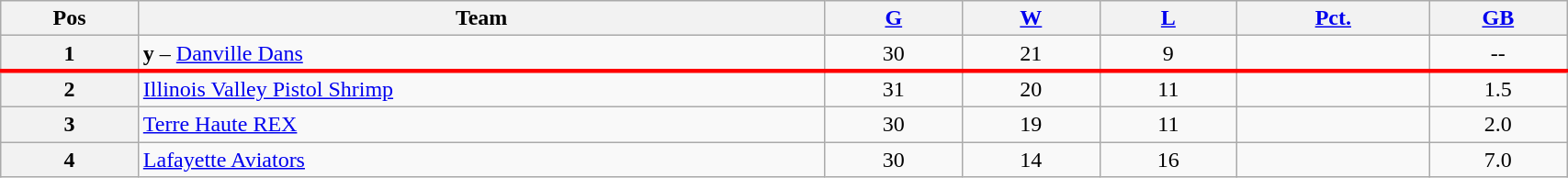<table class="wikitable plainrowheaders" width="90%" style="text-align:center;">
<tr>
<th scope="col" width="5%">Pos</th>
<th scope="col" width="25%">Team</th>
<th scope="col" width="5%"><a href='#'>G</a></th>
<th scope="col" width="5%"><a href='#'>W</a></th>
<th scope="col" width="5%"><a href='#'>L</a></th>
<th scope="col" width="7%"><a href='#'>Pct.</a></th>
<th scope="col" width="5%"><a href='#'>GB</a></th>
</tr>
<tr>
<th>1</th>
<td style="text-align:left;"><strong>y</strong> – <a href='#'>Danville Dans</a></td>
<td>30</td>
<td>21</td>
<td>9</td>
<td></td>
<td>--</td>
</tr>
<tr>
</tr>
<tr |- style="border-top:3px solid red;">
<th>2</th>
<td style="text-align:left;"><a href='#'>Illinois Valley Pistol Shrimp</a></td>
<td>31</td>
<td>20</td>
<td>11</td>
<td></td>
<td>1.5</td>
</tr>
<tr>
<th>3</th>
<td style="text-align:left;"><a href='#'>Terre Haute REX</a></td>
<td>30</td>
<td>19</td>
<td>11</td>
<td></td>
<td>2.0</td>
</tr>
<tr>
<th>4</th>
<td style="text-align:left;"><a href='#'>Lafayette Aviators</a></td>
<td>30</td>
<td>14</td>
<td>16</td>
<td></td>
<td>7.0</td>
</tr>
</table>
